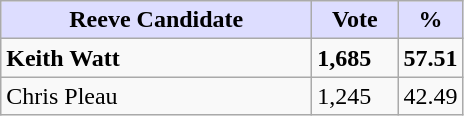<table class="wikitable">
<tr>
<th style="background:#ddf; width:200px;">Reeve Candidate</th>
<th style="background:#ddf; width:50px;">Vote</th>
<th style="background:#ddf; width:30px;">%</th>
</tr>
<tr>
<td><strong>Keith Watt</strong></td>
<td><strong>1,685</strong></td>
<td><strong>57.51</strong></td>
</tr>
<tr>
<td>Chris Pleau</td>
<td>1,245</td>
<td>42.49</td>
</tr>
</table>
